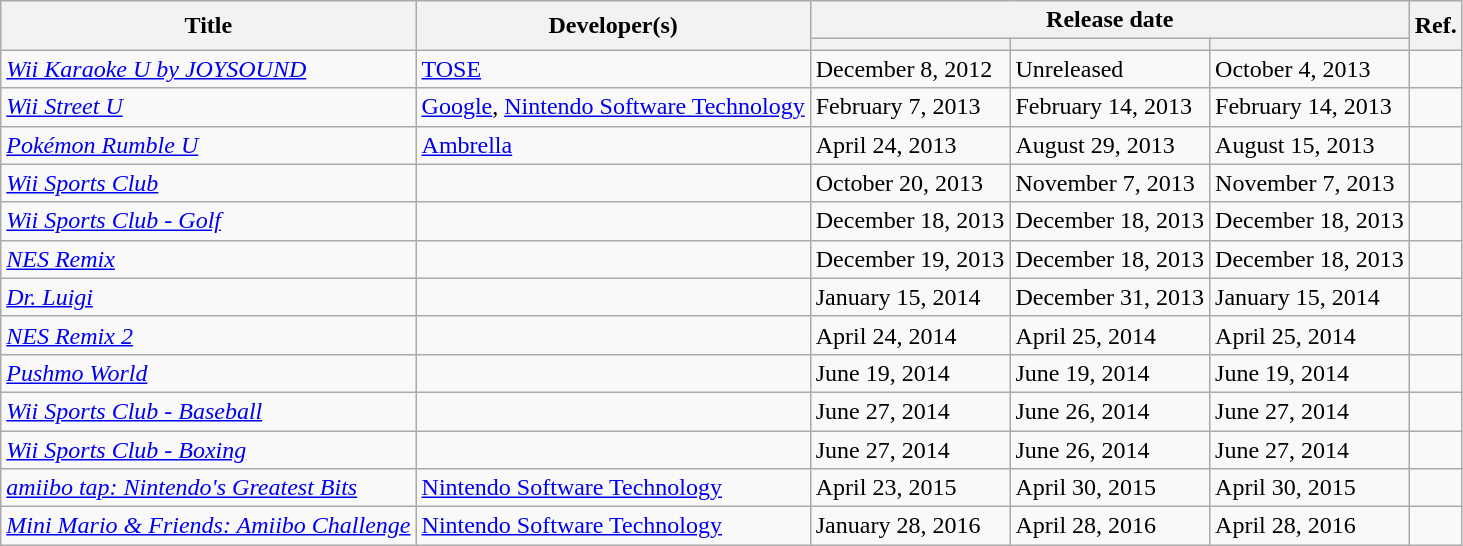<table class="wikitable plainrowheaders sortable">
<tr>
<th rowspan="2">Title</th>
<th rowspan="2">Developer(s)</th>
<th colspan="3">Release date</th>
<th rowspan="2" class="unsortable">Ref.</th>
</tr>
<tr>
<th data-sort-type="date"></th>
<th data-sort-type="date"></th>
<th data-sort-type="date"></th>
</tr>
<tr>
<td><em><a href='#'>Wii Karaoke U by JOYSOUND</a></em></td>
<td><a href='#'>TOSE</a></td>
<td>December 8, 2012</td>
<td>Unreleased</td>
<td>October 4, 2013</td>
<td></td>
</tr>
<tr>
<td><em><a href='#'>Wii Street U</a></em></td>
<td><a href='#'>Google</a>, <a href='#'>Nintendo Software Technology</a></td>
<td>February 7, 2013</td>
<td>February 14, 2013</td>
<td>February 14, 2013</td>
<td></td>
</tr>
<tr>
<td><em><a href='#'>Pokémon Rumble U</a></em></td>
<td><a href='#'>Ambrella</a></td>
<td>April 24, 2013</td>
<td>August 29, 2013</td>
<td>August 15, 2013</td>
<td></td>
</tr>
<tr>
<td><em><a href='#'>Wii Sports Club</a></em></td>
<td></td>
<td>October 20, 2013</td>
<td>November 7, 2013</td>
<td>November 7, 2013</td>
<td></td>
</tr>
<tr>
<td><em><a href='#'>Wii Sports Club - Golf</a></em></td>
<td></td>
<td>December 18, 2013</td>
<td>December 18, 2013</td>
<td>December 18, 2013</td>
<td></td>
</tr>
<tr>
<td><em><a href='#'>NES Remix</a></em></td>
<td></td>
<td>December 19, 2013</td>
<td>December 18, 2013</td>
<td>December 18, 2013</td>
<td><br>
</td>
</tr>
<tr>
<td><em><a href='#'>Dr. Luigi</a></em></td>
<td></td>
<td>January 15, 2014</td>
<td>December 31, 2013</td>
<td>January 15, 2014</td>
<td><br>
</td>
</tr>
<tr>
<td><em><a href='#'>NES Remix 2</a></em></td>
<td></td>
<td>April 24, 2014</td>
<td>April 25, 2014</td>
<td>April 25, 2014</td>
<td><br>
</td>
</tr>
<tr>
<td><em><a href='#'>Pushmo World</a></em></td>
<td></td>
<td>June 19, 2014</td>
<td>June 19, 2014</td>
<td>June 19, 2014</td>
<td><br>
</td>
</tr>
<tr>
<td><em><a href='#'>Wii Sports Club - Baseball</a></em></td>
<td></td>
<td>June 27, 2014</td>
<td>June 26, 2014</td>
<td>June 27, 2014</td>
<td></td>
</tr>
<tr>
<td><em><a href='#'>Wii Sports Club - Boxing</a></em></td>
<td></td>
<td>June 27, 2014</td>
<td>June 26, 2014</td>
<td>June 27, 2014</td>
<td></td>
</tr>
<tr>
<td><em><a href='#'>amiibo tap: Nintendo's Greatest Bits</a></em></td>
<td><a href='#'>Nintendo Software Technology</a></td>
<td>April 23, 2015</td>
<td>April 30, 2015</td>
<td>April 30, 2015</td>
<td><br>
</td>
</tr>
<tr>
<td><em><a href='#'>Mini Mario & Friends: Amiibo Challenge</a></em></td>
<td><a href='#'>Nintendo Software Technology</a></td>
<td>January 28, 2016</td>
<td>April 28, 2016</td>
<td>April 28, 2016</td>
<td><br>
</td>
</tr>
</table>
